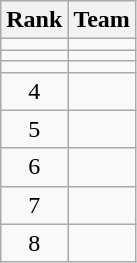<table class="wikitable" border="1">
<tr>
<th>Rank</th>
<th>Team</th>
</tr>
<tr>
<td align=center></td>
<td></td>
</tr>
<tr>
<td align=center></td>
<td></td>
</tr>
<tr>
<td align=center></td>
<td></td>
</tr>
<tr>
<td align=center>4</td>
<td></td>
</tr>
<tr>
<td align=center>5</td>
<td></td>
</tr>
<tr>
<td align=center>6</td>
<td></td>
</tr>
<tr>
<td align=center>7</td>
<td></td>
</tr>
<tr>
<td align=center>8</td>
<td></td>
</tr>
</table>
